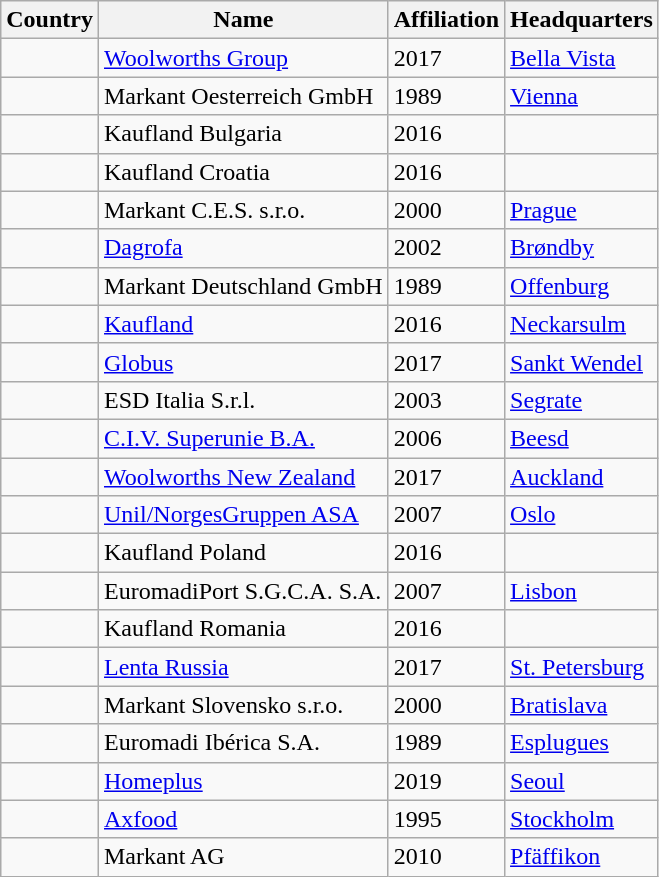<table class="wikitable">
<tr>
<th>Country</th>
<th>Name</th>
<th>Affiliation</th>
<th>Headquarters</th>
</tr>
<tr>
<td></td>
<td><a href='#'>Woolworths Group</a></td>
<td>2017</td>
<td><a href='#'>Bella Vista</a></td>
</tr>
<tr>
<td></td>
<td>Markant Oesterreich GmbH</td>
<td>1989</td>
<td><a href='#'>Vienna</a></td>
</tr>
<tr>
<td></td>
<td>Kaufland Bulgaria</td>
<td>2016</td>
<td></td>
</tr>
<tr>
<td></td>
<td>Kaufland Croatia</td>
<td>2016</td>
<td></td>
</tr>
<tr>
<td></td>
<td>Markant C.E.S. s.r.o.</td>
<td>2000</td>
<td><a href='#'>Prague</a></td>
</tr>
<tr>
<td></td>
<td><a href='#'>Dagrofa</a></td>
<td>2002</td>
<td><a href='#'>Brøndby</a></td>
</tr>
<tr>
<td></td>
<td>Markant Deutschland GmbH</td>
<td>1989</td>
<td><a href='#'>Offenburg</a></td>
</tr>
<tr>
<td></td>
<td><a href='#'>Kaufland</a></td>
<td>2016</td>
<td><a href='#'>Neckarsulm</a></td>
</tr>
<tr>
<td></td>
<td><a href='#'>Globus</a></td>
<td>2017</td>
<td><a href='#'>Sankt Wendel</a></td>
</tr>
<tr>
<td></td>
<td>ESD Italia S.r.l.</td>
<td>2003</td>
<td><a href='#'>Segrate</a></td>
</tr>
<tr>
<td></td>
<td><a href='#'>C.I.V. Superunie B.A.</a></td>
<td>2006</td>
<td><a href='#'>Beesd</a></td>
</tr>
<tr>
<td></td>
<td><a href='#'>Woolworths New Zealand</a></td>
<td>2017</td>
<td><a href='#'>Auckland</a></td>
</tr>
<tr>
<td></td>
<td><a href='#'>Unil/NorgesGruppen ASA</a></td>
<td>2007</td>
<td><a href='#'>Oslo</a></td>
</tr>
<tr>
<td></td>
<td>Kaufland Poland</td>
<td>2016</td>
<td></td>
</tr>
<tr>
<td></td>
<td>EuromadiPort S.G.C.A. S.A.</td>
<td>2007</td>
<td><a href='#'>Lisbon</a></td>
</tr>
<tr>
<td></td>
<td>Kaufland Romania</td>
<td>2016</td>
<td></td>
</tr>
<tr>
<td></td>
<td><a href='#'>Lenta Russia</a></td>
<td>2017</td>
<td><a href='#'>St. Petersburg</a></td>
</tr>
<tr>
<td></td>
<td>Markant Slovensko s.r.o.</td>
<td>2000</td>
<td><a href='#'>Bratislava</a></td>
</tr>
<tr>
<td></td>
<td>Euromadi Ibérica S.A.</td>
<td>1989</td>
<td><a href='#'>Esplugues</a></td>
</tr>
<tr>
<td></td>
<td><a href='#'>Homeplus</a></td>
<td>2019</td>
<td><a href='#'>Seoul</a></td>
</tr>
<tr>
<td></td>
<td><a href='#'>Axfood</a></td>
<td>1995</td>
<td><a href='#'>Stockholm</a></td>
</tr>
<tr>
<td></td>
<td>Markant AG</td>
<td>2010</td>
<td><a href='#'>Pfäffikon</a></td>
</tr>
</table>
